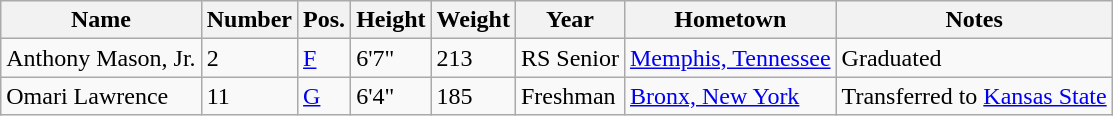<table class="wikitable sortable" border="1">
<tr>
<th>Name</th>
<th>Number</th>
<th>Pos.</th>
<th>Height</th>
<th>Weight</th>
<th>Year</th>
<th>Hometown</th>
<th class="unsortable">Notes</th>
</tr>
<tr>
<td sortname>Anthony Mason, Jr.</td>
<td>2</td>
<td><a href='#'>F</a></td>
<td>6'7"</td>
<td>213</td>
<td>RS Senior</td>
<td><a href='#'>Memphis, Tennessee</a></td>
<td>Graduated</td>
</tr>
<tr>
<td sortname>Omari Lawrence</td>
<td>11</td>
<td><a href='#'>G</a></td>
<td>6'4"</td>
<td>185</td>
<td>Freshman</td>
<td><a href='#'>Bronx, New York</a></td>
<td>Transferred to <a href='#'>Kansas State</a></td>
</tr>
</table>
